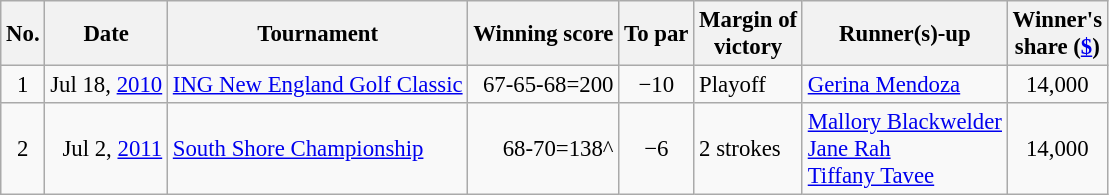<table class="wikitable" style="font-size:95%;">
<tr>
<th>No.</th>
<th>Date</th>
<th>Tournament</th>
<th>Winning score</th>
<th>To par</th>
<th>Margin of<br>victory</th>
<th>Runner(s)-up</th>
<th>Winner's<br>share (<a href='#'>$</a>)</th>
</tr>
<tr>
<td align=center>1</td>
<td align=right>Jul 18, <a href='#'>2010</a></td>
<td><a href='#'>ING New England Golf Classic</a></td>
<td align=right>67-65-68=200</td>
<td align=center>−10</td>
<td>Playoff</td>
<td> <a href='#'>Gerina Mendoza</a></td>
<td align=center>14,000</td>
</tr>
<tr>
<td align=center>2</td>
<td align=right>Jul 2, <a href='#'>2011</a></td>
<td><a href='#'>South Shore Championship</a></td>
<td align=right>68-70=138^</td>
<td align=center>−6</td>
<td>2 strokes</td>
<td> <a href='#'>Mallory Blackwelder</a><br> <a href='#'>Jane Rah</a><br> <a href='#'>Tiffany Tavee</a></td>
<td align=center>14,000</td>
</tr>
</table>
